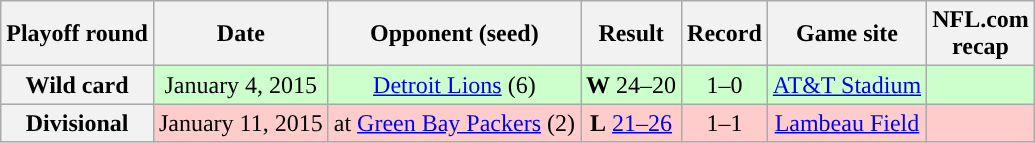<table class="wikitable" style="align=center">
<tr>
<th>Playoff round</th>
<th>Date</th>
<th>Opponent (seed)</th>
<th>Result</th>
<th>Record</th>
<th>Game site</th>
<th>NFL.com<br>recap</th>
</tr>
<tr style="background:#cfc; text-align:center;">
<th>Wild card</th>
<td>January 4, 2015</td>
<td><a href='#'>Detroit Lions</a> (6)</td>
<td><strong>W</strong> 24–20</td>
<td>1–0</td>
<td><a href='#'>AT&T Stadium</a></td>
<td></td>
</tr>
<tr style="background:#fcc; text-align:center;">
<th>Divisional</th>
<td>January 11, 2015</td>
<td>at <a href='#'>Green Bay Packers</a> (2)</td>
<td><strong>L</strong> <a href='#'>21–26</a></td>
<td>1–1</td>
<td><a href='#'>Lambeau Field</a></td>
<td></td>
</tr>
</table>
